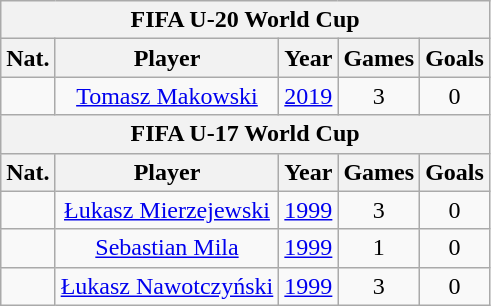<table class="wikitable" style="text-align: center">
<tr>
<th colspan=5>FIFA U-20 World Cup</th>
</tr>
<tr>
<th>Nat.</th>
<th>Player</th>
<th>Year</th>
<th>Games</th>
<th>Goals</th>
</tr>
<tr>
<td></td>
<td><a href='#'>Tomasz Makowski</a></td>
<td><a href='#'>2019</a></td>
<td>3</td>
<td>0</td>
</tr>
<tr>
<th colspan=5>FIFA U-17 World Cup</th>
</tr>
<tr>
<th>Nat.</th>
<th>Player</th>
<th>Year</th>
<th>Games</th>
<th>Goals</th>
</tr>
<tr>
<td></td>
<td><a href='#'>Łukasz Mierzejewski</a></td>
<td><a href='#'>1999</a></td>
<td>3</td>
<td>0</td>
</tr>
<tr>
<td></td>
<td><a href='#'>Sebastian Mila</a></td>
<td><a href='#'>1999</a></td>
<td>1</td>
<td>0</td>
</tr>
<tr>
<td></td>
<td><a href='#'>Łukasz Nawotczyński</a></td>
<td><a href='#'>1999</a></td>
<td>3</td>
<td>0</td>
</tr>
</table>
